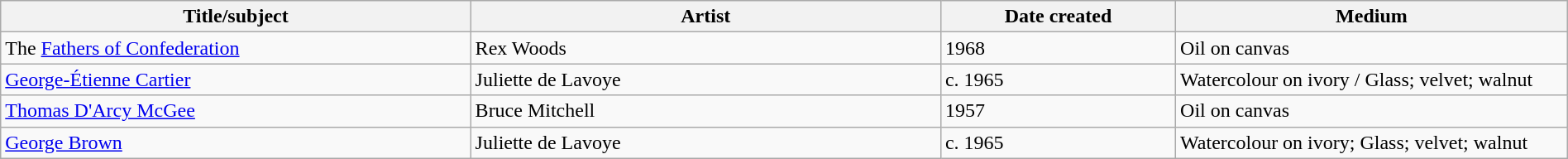<table class="wikitable" style="width:100%">
<tr>
<th width="30%">Title/subject</th>
<th width="30%">Artist</th>
<th width="15%">Date created</th>
<th width="25%">Medium</th>
</tr>
<tr>
<td>The <a href='#'>Fathers of Confederation</a></td>
<td>Rex Woods</td>
<td>1968</td>
<td>Oil on canvas</td>
</tr>
<tr>
<td><a href='#'>George-Étienne Cartier</a></td>
<td>Juliette de Lavoye</td>
<td>c. 1965</td>
<td>Watercolour on ivory / Glass; velvet; walnut</td>
</tr>
<tr>
<td><a href='#'>Thomas D'Arcy McGee</a></td>
<td>Bruce Mitchell</td>
<td>1957</td>
<td>Oil on canvas</td>
</tr>
<tr>
<td><a href='#'>George Brown</a></td>
<td>Juliette de Lavoye</td>
<td>c. 1965</td>
<td>Watercolour on ivory; Glass; velvet; walnut</td>
</tr>
</table>
